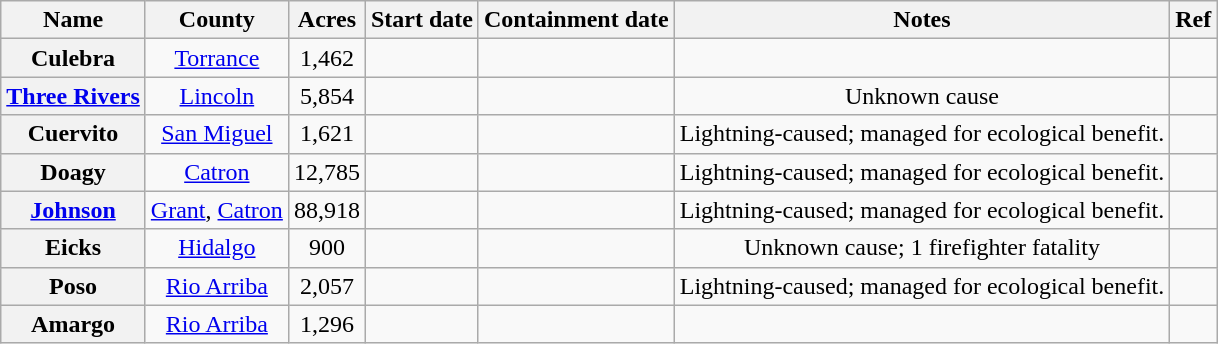<table class="wikitable sortable plainrowheaders mw-collapsible" style="text-align:center;">
<tr>
<th scope="col">Name</th>
<th scope="col">County </th>
<th scope="col">Acres</th>
<th scope="col">Start date</th>
<th scope="col">Containment date</th>
<th scope="col">Notes</th>
<th scope="col" class="unsortable">Ref</th>
</tr>
<tr>
<th scope="row">Culebra</th>
<td><a href='#'>Torrance</a></td>
<td>1,462</td>
<td></td>
<td></td>
<td></td>
<td></td>
</tr>
<tr>
<th scope="row"><a href='#'>Three Rivers</a></th>
<td><a href='#'>Lincoln</a></td>
<td>5,854</td>
<td></td>
<td></td>
<td>Unknown cause</td>
<td></td>
</tr>
<tr>
<th scope="row">Cuervito</th>
<td><a href='#'>San Miguel</a></td>
<td>1,621</td>
<td></td>
<td></td>
<td>Lightning-caused; managed for ecological benefit.</td>
<td></td>
</tr>
<tr>
<th scope="row">Doagy</th>
<td><a href='#'>Catron</a></td>
<td>12,785</td>
<td></td>
<td></td>
<td>Lightning-caused; managed for ecological benefit.</td>
<td></td>
</tr>
<tr>
<th scope="row"><a href='#'>Johnson</a></th>
<td><a href='#'>Grant</a>, <a href='#'>Catron</a></td>
<td>88,918</td>
<td></td>
<td></td>
<td>Lightning-caused; managed for ecological benefit.</td>
<td></td>
</tr>
<tr>
<th scope="row">Eicks</th>
<td><a href='#'>Hidalgo</a></td>
<td>900</td>
<td></td>
<td></td>
<td>Unknown cause; 1 firefighter fatality</td>
<td></td>
</tr>
<tr>
<th scope="row">Poso</th>
<td><a href='#'>Rio Arriba</a></td>
<td>2,057</td>
<td></td>
<td></td>
<td>Lightning-caused; managed for ecological benefit.</td>
<td></td>
</tr>
<tr>
<th scope="row">Amargo</th>
<td><a href='#'>Rio Arriba</a></td>
<td>1,296</td>
<td></td>
<td></td>
<td></td>
<td></td>
</tr>
</table>
